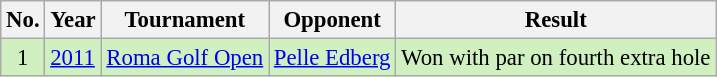<table class="wikitable" style="font-size:95%;">
<tr>
<th>No.</th>
<th>Year</th>
<th>Tournament</th>
<th>Opponent</th>
<th>Result</th>
</tr>
<tr style="background:#D0F0C0;">
<td align=center>1</td>
<td><a href='#'>2011</a></td>
<td><a href='#'>Roma Golf Open</a></td>
<td> <a href='#'>Pelle Edberg</a></td>
<td>Won with par on fourth extra hole</td>
</tr>
</table>
